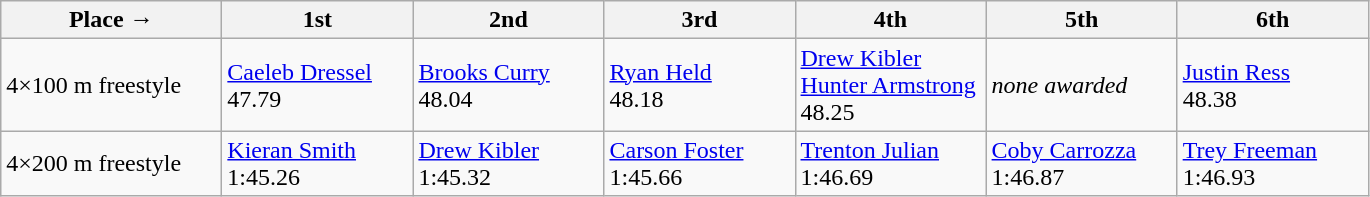<table class="wikitable">
<tr>
<th width=140>Place →</th>
<th width=120>1st</th>
<th width=120>2nd</th>
<th width=120>3rd</th>
<th width=120>4th</th>
<th width=120>5th</th>
<th width=120>6th</th>
</tr>
<tr>
<td>4×100 m freestyle</td>
<td><a href='#'>Caeleb Dressel</a> <br> 47.79</td>
<td><a href='#'>Brooks Curry</a> <br> 48.04</td>
<td><a href='#'>Ryan Held</a> <br> 48.18</td>
<td><a href='#'>Drew Kibler</a> <br> <a href='#'>Hunter Armstrong</a> <br> 48.25</td>
<td><em>none awarded</em></td>
<td><a href='#'>Justin Ress</a> <br> 48.38</td>
</tr>
<tr>
<td>4×200 m freestyle</td>
<td><a href='#'>Kieran Smith</a> <br> 1:45.26</td>
<td><a href='#'>Drew Kibler</a> <br> 1:45.32</td>
<td><a href='#'>Carson Foster</a> <br> 1:45.66</td>
<td><a href='#'>Trenton Julian</a> <br> 1:46.69</td>
<td><a href='#'>Coby Carrozza</a> <br> 1:46.87</td>
<td><a href='#'>Trey Freeman</a> <br> 1:46.93</td>
</tr>
</table>
